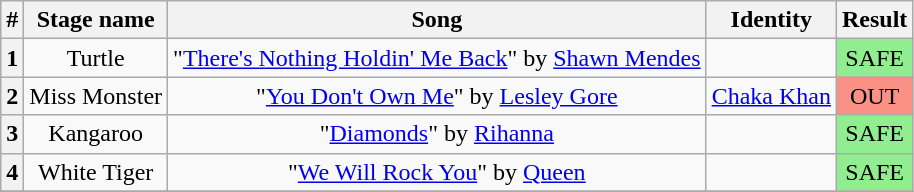<table class="wikitable plainrowheaders" style="text-align: center;">
<tr>
<th>#</th>
<th>Stage name</th>
<th>Song</th>
<th>Identity</th>
<th colspan=2>Result</th>
</tr>
<tr>
<th>1</th>
<td>Turtle</td>
<td>"<a href='#'>There's Nothing Holdin' Me Back</a>" by <a href='#'>Shawn Mendes</a></td>
<td></td>
<td bgcolor=lightgreen>SAFE</td>
</tr>
<tr>
<th>2</th>
<td>Miss Monster</td>
<td>"<a href='#'>You Don't Own Me</a>" by <a href='#'>Lesley Gore</a></td>
<td><a href='#'>Chaka Khan</a></td>
<td bgcolor=#F99185>OUT</td>
</tr>
<tr>
<th>3</th>
<td>Kangaroo</td>
<td>"<a href='#'>Diamonds</a>" by <a href='#'>Rihanna</a></td>
<td></td>
<td bgcolor=lightgreen>SAFE</td>
</tr>
<tr>
<th>4</th>
<td>White Tiger</td>
<td>"<a href='#'>We Will Rock You</a>" by <a href='#'>Queen</a></td>
<td></td>
<td bgcolor=lightgreen>SAFE</td>
</tr>
<tr>
</tr>
</table>
